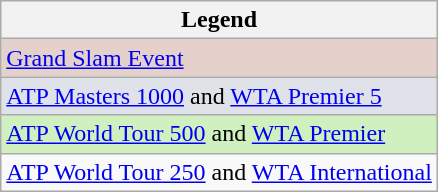<table class="wikitable">
<tr>
<th>Legend</th>
</tr>
<tr style=background:#e5d1cb;>
<td><a href='#'>Grand Slam Event</a></td>
</tr>
<tr style=background:#dfe2e9;>
<td><a href='#'>ATP Masters 1000</a> and <a href='#'>WTA Premier 5</a></td>
</tr>
<tr style=background:#d0f0c0;>
<td><a href='#'>ATP World Tour 500</a> and <a href='#'>WTA Premier</a></td>
</tr>
<tr group4style=background:#ffffff;>
<td><a href='#'>ATP World Tour 250</a> and <a href='#'>WTA International</a></td>
</tr>
</table>
